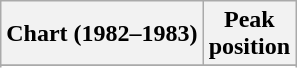<table class="wikitable plainrowheaders" style="text-align:center">
<tr>
<th scope=col>Chart (1982–1983)</th>
<th scope=col>Peak<br>position</th>
</tr>
<tr>
</tr>
<tr>
</tr>
</table>
